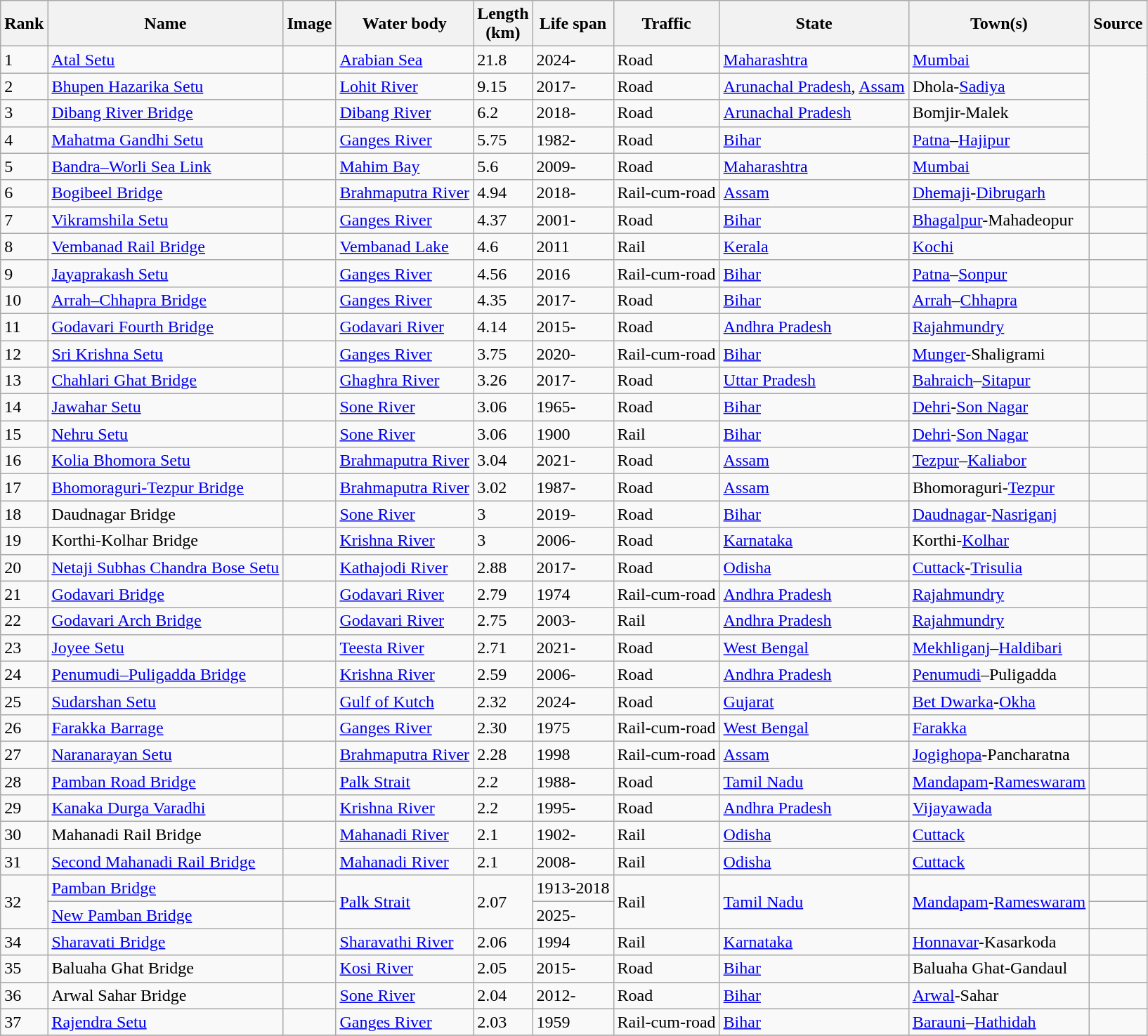<table class="sortable wikitable"style="text-align:left;">
<tr style="background:#efefef;">
<th>Rank</th>
<th>Name</th>
<th class=unsortable>Image</th>
<th>Water body</th>
<th>Length <br>(km)</th>
<th>Life span</th>
<th>Traffic</th>
<th>State</th>
<th>Town(s)</th>
<th class=unsortable>Source</th>
</tr>
<tr>
<td>1</td>
<td><a href='#'>Atal Setu</a></td>
<td></td>
<td><a href='#'>Arabian Sea</a></td>
<td>21.8</td>
<td>2024-</td>
<td>Road</td>
<td><a href='#'>Maharashtra</a></td>
<td><a href='#'>Mumbai</a></td>
<td rowspan="5"></td>
</tr>
<tr>
<td>2</td>
<td><a href='#'>Bhupen Hazarika Setu</a></td>
<td></td>
<td><a href='#'>Lohit River</a></td>
<td>9.15</td>
<td>2017-</td>
<td>Road</td>
<td><a href='#'>Arunachal Pradesh</a>, <a href='#'>Assam</a></td>
<td>Dhola-<a href='#'>Sadiya</a></td>
</tr>
<tr>
<td>3</td>
<td><a href='#'>Dibang River Bridge</a></td>
<td></td>
<td><a href='#'>Dibang River</a></td>
<td>6.2</td>
<td>2018-</td>
<td>Road</td>
<td><a href='#'>Arunachal Pradesh</a></td>
<td>Bomjir-Malek</td>
</tr>
<tr>
<td>4</td>
<td><a href='#'>Mahatma Gandhi Setu</a></td>
<td></td>
<td><a href='#'>Ganges River</a></td>
<td>5.75</td>
<td>1982-</td>
<td>Road</td>
<td><a href='#'>Bihar</a></td>
<td><a href='#'>Patna</a>–<a href='#'>Hajipur</a></td>
</tr>
<tr>
<td>5</td>
<td><a href='#'>Bandra–Worli Sea Link</a></td>
<td></td>
<td><a href='#'>Mahim Bay</a></td>
<td>5.6</td>
<td>2009-</td>
<td>Road</td>
<td><a href='#'>Maharashtra</a></td>
<td><a href='#'>Mumbai</a></td>
</tr>
<tr>
<td>6</td>
<td><a href='#'>Bogibeel Bridge</a></td>
<td></td>
<td><a href='#'>Brahmaputra River</a></td>
<td>4.94</td>
<td>2018-</td>
<td>Rail-cum-road</td>
<td><a href='#'>Assam</a></td>
<td><a href='#'>Dhemaji</a>-<a href='#'>Dibrugarh</a></td>
<td></td>
</tr>
<tr>
<td>7</td>
<td><a href='#'>Vikramshila Setu</a></td>
<td></td>
<td><a href='#'>Ganges River</a></td>
<td>4.37</td>
<td>2001-</td>
<td>Road</td>
<td><a href='#'>Bihar</a></td>
<td><a href='#'>Bhagalpur</a>-Mahadeopur</td>
<td></td>
</tr>
<tr>
<td>8</td>
<td><a href='#'>Vembanad Rail Bridge</a></td>
<td></td>
<td><a href='#'>Vembanad Lake</a></td>
<td>4.6</td>
<td>2011</td>
<td>Rail</td>
<td><a href='#'>Kerala</a></td>
<td><a href='#'>Kochi</a></td>
<td></td>
</tr>
<tr>
<td>9</td>
<td><a href='#'>Jayaprakash Setu</a></td>
<td></td>
<td><a href='#'>Ganges River</a></td>
<td>4.56</td>
<td>2016</td>
<td>Rail-cum-road</td>
<td><a href='#'>Bihar</a></td>
<td><a href='#'>Patna</a>–<a href='#'>Sonpur</a></td>
<td></td>
</tr>
<tr>
<td>10</td>
<td><a href='#'>Arrah–Chhapra Bridge</a></td>
<td></td>
<td><a href='#'>Ganges River</a></td>
<td>4.35</td>
<td>2017-</td>
<td>Road</td>
<td><a href='#'>Bihar</a></td>
<td><a href='#'>Arrah</a>–<a href='#'>Chhapra</a></td>
<td></td>
</tr>
<tr>
<td>11</td>
<td><a href='#'>Godavari Fourth Bridge</a></td>
<td></td>
<td><a href='#'>Godavari River</a></td>
<td>4.14</td>
<td>2015-</td>
<td>Road</td>
<td><a href='#'>Andhra Pradesh</a></td>
<td><a href='#'>Rajahmundry</a></td>
<td></td>
</tr>
<tr>
<td>12</td>
<td><a href='#'>Sri Krishna Setu</a></td>
<td></td>
<td><a href='#'>Ganges River</a></td>
<td>3.75</td>
<td>2020-</td>
<td>Rail-cum-road</td>
<td><a href='#'>Bihar</a></td>
<td><a href='#'>Munger</a>-Shaligrami</td>
<td></td>
</tr>
<tr>
<td>13</td>
<td><a href='#'>Chahlari Ghat Bridge</a></td>
<td></td>
<td><a href='#'>Ghaghra River</a></td>
<td>3.26</td>
<td>2017-</td>
<td>Road</td>
<td><a href='#'>Uttar Pradesh</a></td>
<td><a href='#'>Bahraich</a>–<a href='#'>Sitapur</a></td>
<td></td>
</tr>
<tr>
<td>14</td>
<td><a href='#'>Jawahar Setu</a></td>
<td></td>
<td><a href='#'>Sone River</a></td>
<td>3.06</td>
<td>1965-</td>
<td>Road</td>
<td><a href='#'>Bihar</a></td>
<td><a href='#'>Dehri</a>-<a href='#'>Son Nagar</a></td>
<td></td>
</tr>
<tr>
<td>15</td>
<td><a href='#'>Nehru Setu</a></td>
<td></td>
<td><a href='#'>Sone River</a></td>
<td>3.06</td>
<td>1900</td>
<td>Rail</td>
<td><a href='#'>Bihar</a></td>
<td><a href='#'>Dehri</a>-<a href='#'>Son Nagar</a></td>
<td></td>
</tr>
<tr>
<td>16</td>
<td><a href='#'>Kolia Bhomora Setu</a></td>
<td></td>
<td><a href='#'>Brahmaputra River</a></td>
<td>3.04</td>
<td>2021-</td>
<td>Road</td>
<td><a href='#'>Assam</a></td>
<td><a href='#'>Tezpur</a>–<a href='#'>Kaliabor</a></td>
<td></td>
</tr>
<tr>
<td>17</td>
<td><a href='#'>Bhomoraguri-Tezpur Bridge</a></td>
<td></td>
<td><a href='#'>Brahmaputra River</a></td>
<td>3.02</td>
<td>1987-</td>
<td>Road</td>
<td><a href='#'>Assam</a></td>
<td>Bhomoraguri-<a href='#'>Tezpur</a></td>
<td></td>
</tr>
<tr>
<td>18</td>
<td>Daudnagar Bridge</td>
<td></td>
<td><a href='#'>Sone River</a></td>
<td>3</td>
<td>2019-</td>
<td>Road</td>
<td><a href='#'>Bihar</a></td>
<td><a href='#'>Daudnagar</a>-<a href='#'>Nasriganj</a></td>
<td></td>
</tr>
<tr>
<td>19</td>
<td>Korthi-Kolhar Bridge</td>
<td></td>
<td><a href='#'>Krishna River</a></td>
<td>3</td>
<td>2006-</td>
<td>Road</td>
<td><a href='#'>Karnataka</a></td>
<td>Korthi-<a href='#'>Kolhar</a></td>
<td></td>
</tr>
<tr>
<td>20</td>
<td><a href='#'>Netaji Subhas Chandra Bose Setu</a></td>
<td></td>
<td><a href='#'>Kathajodi River</a></td>
<td>2.88</td>
<td>2017-</td>
<td>Road</td>
<td><a href='#'>Odisha</a></td>
<td><a href='#'>Cuttack</a>-<a href='#'>Trisulia</a></td>
<td></td>
</tr>
<tr>
<td>21</td>
<td><a href='#'>Godavari Bridge</a></td>
<td></td>
<td><a href='#'>Godavari River</a></td>
<td>2.79</td>
<td>1974</td>
<td>Rail-cum-road</td>
<td><a href='#'>Andhra Pradesh</a></td>
<td><a href='#'>Rajahmundry</a></td>
<td></td>
</tr>
<tr>
<td>22</td>
<td><a href='#'>Godavari Arch Bridge</a></td>
<td></td>
<td><a href='#'>Godavari River</a></td>
<td>2.75</td>
<td>2003-</td>
<td>Rail</td>
<td><a href='#'>Andhra Pradesh</a></td>
<td><a href='#'>Rajahmundry</a></td>
<td></td>
</tr>
<tr>
<td>23</td>
<td><a href='#'>Joyee Setu</a></td>
<td></td>
<td><a href='#'>Teesta River</a></td>
<td>2.71</td>
<td>2021-</td>
<td>Road</td>
<td><a href='#'>West Bengal</a></td>
<td><a href='#'>Mekhliganj</a>–<a href='#'>Haldibari</a></td>
<td></td>
</tr>
<tr>
<td>24</td>
<td><a href='#'>Penumudi–Puligadda Bridge</a></td>
<td></td>
<td><a href='#'>Krishna River</a></td>
<td>2.59</td>
<td>2006-</td>
<td>Road</td>
<td><a href='#'>Andhra Pradesh</a></td>
<td><a href='#'>Penumudi</a>–Puligadda</td>
<td></td>
</tr>
<tr>
<td>25</td>
<td><a href='#'>Sudarshan Setu</a></td>
<td></td>
<td><a href='#'>Gulf of Kutch</a></td>
<td>2.32</td>
<td>2024-</td>
<td>Road</td>
<td><a href='#'>Gujarat</a></td>
<td><a href='#'>Bet Dwarka</a>-<a href='#'>Okha</a></td>
<td></td>
</tr>
<tr>
<td>26</td>
<td><a href='#'>Farakka Barrage</a></td>
<td></td>
<td><a href='#'>Ganges River</a></td>
<td>2.30</td>
<td>1975</td>
<td>Rail-cum-road</td>
<td><a href='#'>West Bengal</a></td>
<td><a href='#'>Farakka</a></td>
<td></td>
</tr>
<tr>
<td>27</td>
<td><a href='#'>Naranarayan Setu</a></td>
<td></td>
<td><a href='#'>Brahmaputra River</a></td>
<td>2.28</td>
<td>1998</td>
<td>Rail-cum-road</td>
<td><a href='#'>Assam</a></td>
<td><a href='#'>Jogighopa</a>-Pancharatna</td>
<td></td>
</tr>
<tr>
<td>28</td>
<td><a href='#'>Pamban Road Bridge</a></td>
<td></td>
<td><a href='#'>Palk Strait</a></td>
<td>2.2</td>
<td>1988-</td>
<td>Road</td>
<td><a href='#'>Tamil Nadu</a></td>
<td><a href='#'>Mandapam</a>-<a href='#'>Rameswaram</a></td>
<td></td>
</tr>
<tr>
<td>29</td>
<td><a href='#'>Kanaka Durga Varadhi</a></td>
<td></td>
<td><a href='#'>Krishna River</a></td>
<td>2.2</td>
<td>1995-</td>
<td>Road</td>
<td><a href='#'>Andhra Pradesh</a></td>
<td><a href='#'>Vijayawada</a></td>
<td></td>
</tr>
<tr>
<td>30</td>
<td>Mahanadi Rail Bridge</td>
<td></td>
<td><a href='#'>Mahanadi River</a></td>
<td>2.1</td>
<td>1902-</td>
<td>Rail</td>
<td><a href='#'>Odisha</a></td>
<td><a href='#'>Cuttack</a></td>
<td></td>
</tr>
<tr>
<td>31</td>
<td><a href='#'>Second Mahanadi Rail Bridge</a></td>
<td></td>
<td><a href='#'>Mahanadi River</a></td>
<td>2.1</td>
<td>2008-</td>
<td>Rail</td>
<td><a href='#'>Odisha</a></td>
<td><a href='#'>Cuttack</a></td>
<td></td>
</tr>
<tr>
<td rowspan="2">32</td>
<td><a href='#'>Pamban Bridge</a></td>
<td></td>
<td rowspan="2"><a href='#'>Palk Strait</a></td>
<td rowspan="2">2.07</td>
<td>1913-2018</td>
<td rowspan="2">Rail</td>
<td rowspan="2"><a href='#'>Tamil Nadu</a></td>
<td rowspan="2"><a href='#'>Mandapam</a>-<a href='#'>Rameswaram</a></td>
<td></td>
</tr>
<tr>
<td><a href='#'>New Pamban Bridge</a></td>
<td></td>
<td>2025-</td>
<td></td>
</tr>
<tr>
<td>34</td>
<td><a href='#'>Sharavati Bridge</a></td>
<td></td>
<td><a href='#'>Sharavathi River</a></td>
<td>2.06</td>
<td>1994</td>
<td>Rail</td>
<td><a href='#'>Karnataka</a></td>
<td><a href='#'>Honnavar</a>-Kasarkoda</td>
<td></td>
</tr>
<tr>
<td>35</td>
<td>Baluaha Ghat Bridge</td>
<td></td>
<td><a href='#'>Kosi River</a></td>
<td>2.05</td>
<td>2015-</td>
<td>Road</td>
<td><a href='#'>Bihar</a></td>
<td>Baluaha Ghat-Gandaul</td>
<td></td>
</tr>
<tr>
<td>36</td>
<td>Arwal Sahar Bridge</td>
<td></td>
<td><a href='#'>Sone River</a></td>
<td>2.04</td>
<td>2012-</td>
<td>Road</td>
<td><a href='#'>Bihar</a></td>
<td><a href='#'>Arwal</a>-Sahar</td>
<td></td>
</tr>
<tr>
<td>37</td>
<td><a href='#'>Rajendra Setu</a></td>
<td></td>
<td><a href='#'>Ganges River</a></td>
<td>2.03</td>
<td>1959</td>
<td>Rail-cum-road</td>
<td><a href='#'>Bihar</a></td>
<td><a href='#'>Barauni</a>–<a href='#'>Hathidah</a></td>
<td></td>
</tr>
<tr>
</tr>
</table>
